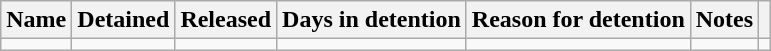<table class="wikitable sortable">
<tr>
<th>Name</th>
<th>Detained</th>
<th>Released</th>
<th>Days in detention</th>
<th>Reason for detention</th>
<th>Notes</th>
<th class="unsortable"></th>
</tr>
<tr>
<td></td>
<td></td>
<td></td>
<td></td>
<td></td>
<td></td>
<td></td>
</tr>
</table>
